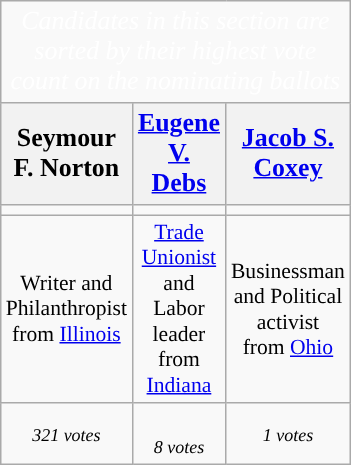<table class="wikitable" style="font-size:90%">
<tr>
<td colspan="6" style="text-align:center; font-size:120%; color:white; background:"><em>Candidates in this section are sorted by their highest vote count on the nominating ballots</em></td>
</tr>
<tr>
<th scope="col" style="width:3em; font-size:120%;">Seymour F. Norton</th>
<th scope="col" style="width:3em; font-size:120%;"><a href='#'>Eugene V. Debs</a></th>
<th scope="col" style="width:3em; font-size:120%;"><a href='#'>Jacob S. Coxey</a></th>
</tr>
<tr>
<td></td>
<td></td>
<td></td>
</tr>
<tr style="text-align:center">
<td>Writer and Philanthropist<br>from <a href='#'>Illinois</a></td>
<td><a href='#'>Trade Unionist</a> and Labor leader<br>from <a href='#'>Indiana</a></td>
<td>Businessman and Political activist<br>from <a href='#'>Ohio</a></td>
</tr>
<tr style="text-align:center">
<td><em><small>321 votes</small></em></td>
<td><strong></strong><br><em><small>8 votes</small></em></td>
<td><em><small>1 votes</small></em></td>
</tr>
</table>
